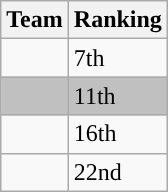<table class="wikitable">
<tr>
<th>Team</th>
<th>Ranking</th>
</tr>
<tr>
<td></td>
<td>7th</td>
</tr>
<tr style="background:#c0c0c0;">
<td></td>
<td>11th</td>
</tr>
<tr>
<td></td>
<td>16th</td>
</tr>
<tr>
<td></td>
<td>22nd</td>
</tr>
</table>
